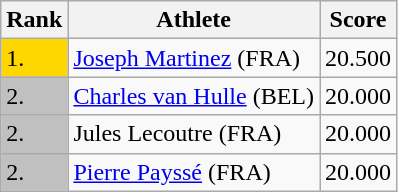<table class="wikitable">
<tr>
<th>Rank</th>
<th>Athlete</th>
<th>Score</th>
</tr>
<tr>
<td bgcolor="gold">1.</td>
<td> <a href='#'>Joseph Martinez</a> (FRA)</td>
<td>20.500</td>
</tr>
<tr>
<td bgcolor="silver">2.</td>
<td> <a href='#'>Charles van Hulle</a> (BEL)</td>
<td>20.000</td>
</tr>
<tr>
<td bgcolor="silver">2.</td>
<td> Jules Lecoutre (FRA)</td>
<td>20.000</td>
</tr>
<tr>
<td bgcolor="silver">2.</td>
<td> <a href='#'>Pierre Payssé</a> (FRA)</td>
<td>20.000</td>
</tr>
</table>
